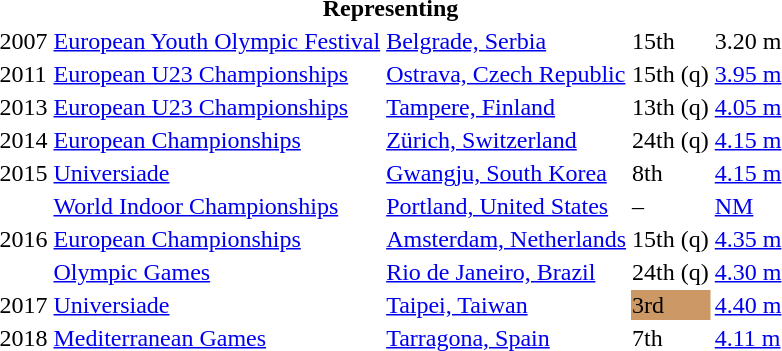<table>
<tr>
<th colspan="6">Representing </th>
</tr>
<tr>
<td>2007</td>
<td><a href='#'>European Youth Olympic Festival</a></td>
<td><a href='#'>Belgrade, Serbia</a></td>
<td>15th</td>
<td>3.20 m</td>
</tr>
<tr>
<td>2011</td>
<td><a href='#'>European U23 Championships</a></td>
<td><a href='#'>Ostrava, Czech Republic</a></td>
<td>15th (q)</td>
<td><a href='#'>3.95 m</a></td>
</tr>
<tr>
<td>2013</td>
<td><a href='#'>European U23 Championships</a></td>
<td><a href='#'>Tampere, Finland</a></td>
<td>13th (q)</td>
<td><a href='#'>4.05 m</a></td>
</tr>
<tr>
<td>2014</td>
<td><a href='#'>European Championships</a></td>
<td><a href='#'>Zürich, Switzerland</a></td>
<td>24th (q)</td>
<td><a href='#'>4.15 m</a></td>
</tr>
<tr>
<td>2015</td>
<td><a href='#'>Universiade</a></td>
<td><a href='#'>Gwangju, South Korea</a></td>
<td>8th</td>
<td><a href='#'>4.15 m</a></td>
</tr>
<tr>
<td rowspan=3>2016</td>
<td><a href='#'>World Indoor Championships</a></td>
<td><a href='#'>Portland, United States</a></td>
<td>–</td>
<td><a href='#'>NM</a></td>
</tr>
<tr>
<td><a href='#'>European Championships</a></td>
<td><a href='#'>Amsterdam, Netherlands</a></td>
<td>15th (q)</td>
<td><a href='#'>4.35 m</a></td>
</tr>
<tr>
<td><a href='#'>Olympic Games</a></td>
<td><a href='#'>Rio de Janeiro, Brazil</a></td>
<td>24th (q)</td>
<td><a href='#'>4.30 m</a></td>
</tr>
<tr>
<td>2017</td>
<td><a href='#'>Universiade</a></td>
<td><a href='#'>Taipei, Taiwan</a></td>
<td bgcolor=cc9966>3rd</td>
<td><a href='#'>4.40 m</a></td>
</tr>
<tr>
<td>2018</td>
<td><a href='#'>Mediterranean Games</a></td>
<td><a href='#'>Tarragona, Spain</a></td>
<td>7th</td>
<td><a href='#'>4.11 m</a></td>
</tr>
</table>
